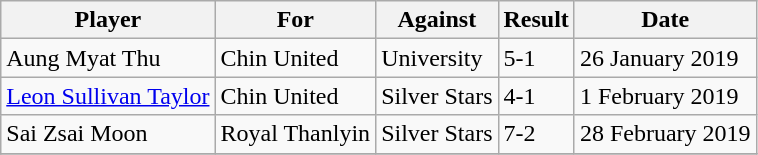<table class="wikitable sortable">
<tr>
<th>Player</th>
<th>For</th>
<th>Against</th>
<th align=center>Result</th>
<th>Date</th>
</tr>
<tr>
<td> Aung Myat Thu</td>
<td>Chin United</td>
<td>University</td>
<td>5-1</td>
<td>26 January 2019</td>
</tr>
<tr>
<td> <a href='#'>Leon Sullivan Taylor</a></td>
<td>Chin United</td>
<td>Silver Stars</td>
<td>4-1</td>
<td>1 February 2019</td>
</tr>
<tr>
<td> Sai Zsai Moon</td>
<td>Royal Thanlyin</td>
<td>Silver Stars</td>
<td>7-2</td>
<td>28 February 2019</td>
</tr>
<tr>
</tr>
</table>
